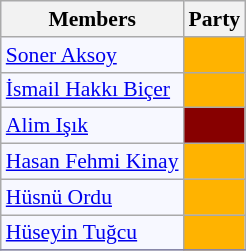<table class=wikitable style="border:1px solid #8888aa; background-color:#f7f8ff; padding:0px; font-size:90%;">
<tr>
<th>Members</th>
<th colspan="2">Party</th>
</tr>
<tr>
<td><a href='#'>Soner Aksoy</a></td>
<td style="background: #ffb300"></td>
</tr>
<tr>
<td><a href='#'>İsmail Hakkı Biçer</a></td>
<td style="background: #ffb300"></td>
</tr>
<tr>
<td><a href='#'>Alim Işık</a></td>
<td style="background: #870000"></td>
</tr>
<tr>
<td><a href='#'>Hasan Fehmi Kinay</a></td>
<td style="background: #ffb300"></td>
</tr>
<tr>
<td><a href='#'>Hüsnü Ordu</a></td>
<td style="background: #ffb300"></td>
</tr>
<tr>
<td><a href='#'>Hüseyin Tuğcu</a></td>
<td style="background: #ffb300"></td>
</tr>
<tr>
</tr>
</table>
